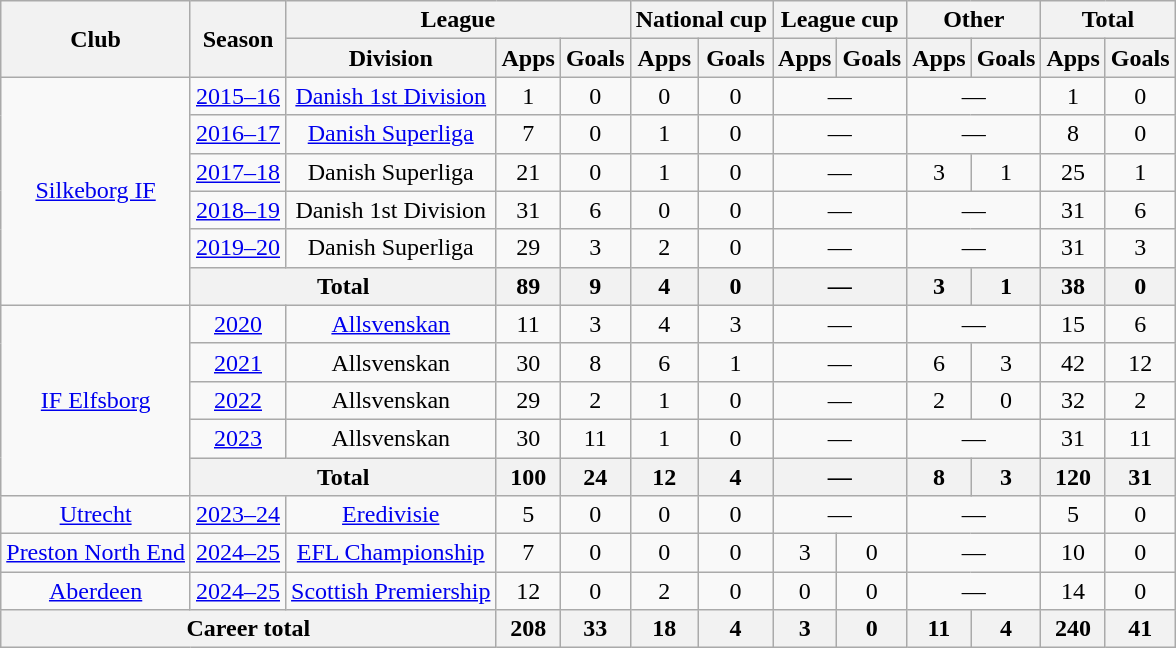<table class="wikitable" style="text-align: center;">
<tr>
<th rowspan="2">Club</th>
<th rowspan="2">Season</th>
<th colspan="3">League</th>
<th colspan="2">National cup</th>
<th colspan="2">League cup</th>
<th colspan="2">Other</th>
<th colspan="2">Total</th>
</tr>
<tr>
<th>Division</th>
<th>Apps</th>
<th>Goals</th>
<th>Apps</th>
<th>Goals</th>
<th>Apps</th>
<th>Goals</th>
<th>Apps</th>
<th>Goals</th>
<th>Apps</th>
<th>Goals</th>
</tr>
<tr>
<td rowspan=6><a href='#'>Silkeborg IF</a></td>
<td><a href='#'>2015–16</a></td>
<td><a href='#'>Danish 1st Division</a></td>
<td>1</td>
<td>0</td>
<td>0</td>
<td>0</td>
<td colspan=2>—</td>
<td colspan=2>—</td>
<td>1</td>
<td>0</td>
</tr>
<tr>
<td><a href='#'>2016–17</a></td>
<td><a href='#'>Danish Superliga</a></td>
<td>7</td>
<td>0</td>
<td>1</td>
<td>0</td>
<td colspan=2>—</td>
<td colspan=2>—</td>
<td>8</td>
<td>0</td>
</tr>
<tr>
<td><a href='#'>2017–18</a></td>
<td>Danish Superliga</td>
<td>21</td>
<td>0</td>
<td>1</td>
<td>0</td>
<td colspan=2>—</td>
<td>3</td>
<td>1</td>
<td>25</td>
<td>1</td>
</tr>
<tr>
<td><a href='#'>2018–19</a></td>
<td>Danish 1st Division</td>
<td>31</td>
<td>6</td>
<td>0</td>
<td>0</td>
<td colspan=2>—</td>
<td colspan=2>—</td>
<td>31</td>
<td>6</td>
</tr>
<tr>
<td><a href='#'>2019–20</a></td>
<td>Danish Superliga</td>
<td>29</td>
<td>3</td>
<td>2</td>
<td>0</td>
<td colspan=2>—</td>
<td colspan=2>—</td>
<td>31</td>
<td>3</td>
</tr>
<tr>
<th colspan=2>Total</th>
<th>89</th>
<th>9</th>
<th>4</th>
<th>0</th>
<th colspan=2>—</th>
<th>3</th>
<th>1</th>
<th>38</th>
<th>0</th>
</tr>
<tr>
<td rowspan=5><a href='#'>IF Elfsborg</a></td>
<td><a href='#'>2020</a></td>
<td><a href='#'>Allsvenskan</a></td>
<td>11</td>
<td>3</td>
<td>4</td>
<td>3</td>
<td colspan=2>—</td>
<td colspan=2>—</td>
<td>15</td>
<td>6</td>
</tr>
<tr>
<td><a href='#'>2021</a></td>
<td>Allsvenskan</td>
<td>30</td>
<td>8</td>
<td>6</td>
<td>1</td>
<td colspan=2>—</td>
<td>6</td>
<td>3</td>
<td>42</td>
<td>12</td>
</tr>
<tr>
<td><a href='#'>2022</a></td>
<td>Allsvenskan</td>
<td>29</td>
<td>2</td>
<td>1</td>
<td>0</td>
<td colspan=2>—</td>
<td>2</td>
<td>0</td>
<td>32</td>
<td>2</td>
</tr>
<tr>
<td><a href='#'>2023</a></td>
<td>Allsvenskan</td>
<td>30</td>
<td>11</td>
<td>1</td>
<td>0</td>
<td colspan=2>—</td>
<td colspan=2>—</td>
<td>31</td>
<td>11</td>
</tr>
<tr>
<th colspan=2>Total</th>
<th>100</th>
<th>24</th>
<th>12</th>
<th>4</th>
<th colspan=2>—</th>
<th>8</th>
<th>3</th>
<th>120</th>
<th>31</th>
</tr>
<tr>
<td><a href='#'>Utrecht</a></td>
<td><a href='#'>2023–24</a></td>
<td><a href='#'>Eredivisie</a></td>
<td>5</td>
<td>0</td>
<td>0</td>
<td>0</td>
<td colspan=2>—</td>
<td colspan=2>—</td>
<td>5</td>
<td>0</td>
</tr>
<tr>
<td><a href='#'>Preston North End</a></td>
<td><a href='#'>2024–25</a></td>
<td><a href='#'>EFL Championship</a></td>
<td>7</td>
<td>0</td>
<td>0</td>
<td>0</td>
<td>3</td>
<td>0</td>
<td colspan=2>—</td>
<td>10</td>
<td>0</td>
</tr>
<tr>
<td><a href='#'>Aberdeen</a></td>
<td><a href='#'>2024–25</a></td>
<td><a href='#'>Scottish Premiership</a></td>
<td>12</td>
<td>0</td>
<td>2</td>
<td>0</td>
<td>0</td>
<td>0</td>
<td colspan="2">—</td>
<td>14</td>
<td>0</td>
</tr>
<tr>
<th colspan="3">Career total</th>
<th>208</th>
<th>33</th>
<th>18</th>
<th>4</th>
<th>3</th>
<th>0</th>
<th>11</th>
<th>4</th>
<th>240</th>
<th>41</th>
</tr>
</table>
